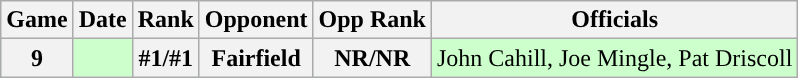<table class="wikitable">
<tr>
<th>Game</th>
<th>Date</th>
<th>Rank</th>
<th>Opponent</th>
<th>Opp Rank</th>
<th>Officials</th>
</tr>
<tr align="center" bgcolor="#ccffcc">
<th>9</th>
<td></td>
<th>#1/#1</th>
<th>Fairfield</th>
<th>NR/NR</th>
<td>John Cahill, Joe Mingle, Pat Driscoll</td>
</tr>
</table>
